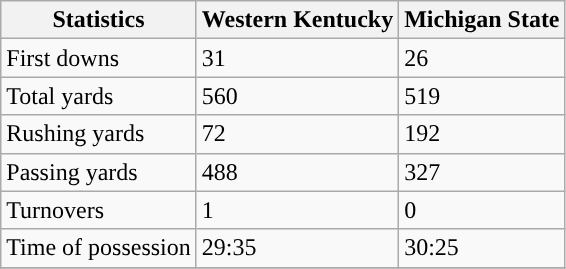<table class="wikitable">
<tr>
<th>Statistics</th>
<th>Western Kentucky</th>
<th>Michigan State</th>
</tr>
<tr>
<td>First downs</td>
<td>31</td>
<td>26</td>
</tr>
<tr>
<td>Total yards</td>
<td>560</td>
<td>519</td>
</tr>
<tr>
<td>Rushing yards</td>
<td>72</td>
<td>192</td>
</tr>
<tr>
<td>Passing yards</td>
<td>488</td>
<td>327</td>
</tr>
<tr>
<td>Turnovers</td>
<td>1</td>
<td>0</td>
</tr>
<tr>
<td>Time of possession</td>
<td>29:35</td>
<td>30:25</td>
</tr>
<tr>
</tr>
</table>
